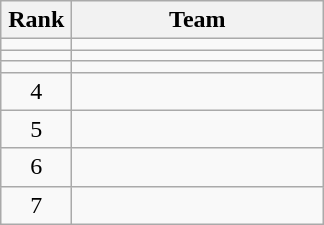<table class="wikitable" style="text-align: center">
<tr>
<th width=40px>Rank</th>
<th width=160px>Team</th>
</tr>
<tr>
<td></td>
<td align=left></td>
</tr>
<tr>
<td></td>
<td align=left></td>
</tr>
<tr>
<td></td>
<td align=left></td>
</tr>
<tr>
<td>4</td>
<td align=left></td>
</tr>
<tr>
<td>5</td>
<td align=left></td>
</tr>
<tr>
<td>6</td>
<td align=left></td>
</tr>
<tr>
<td>7</td>
<td align=left></td>
</tr>
</table>
